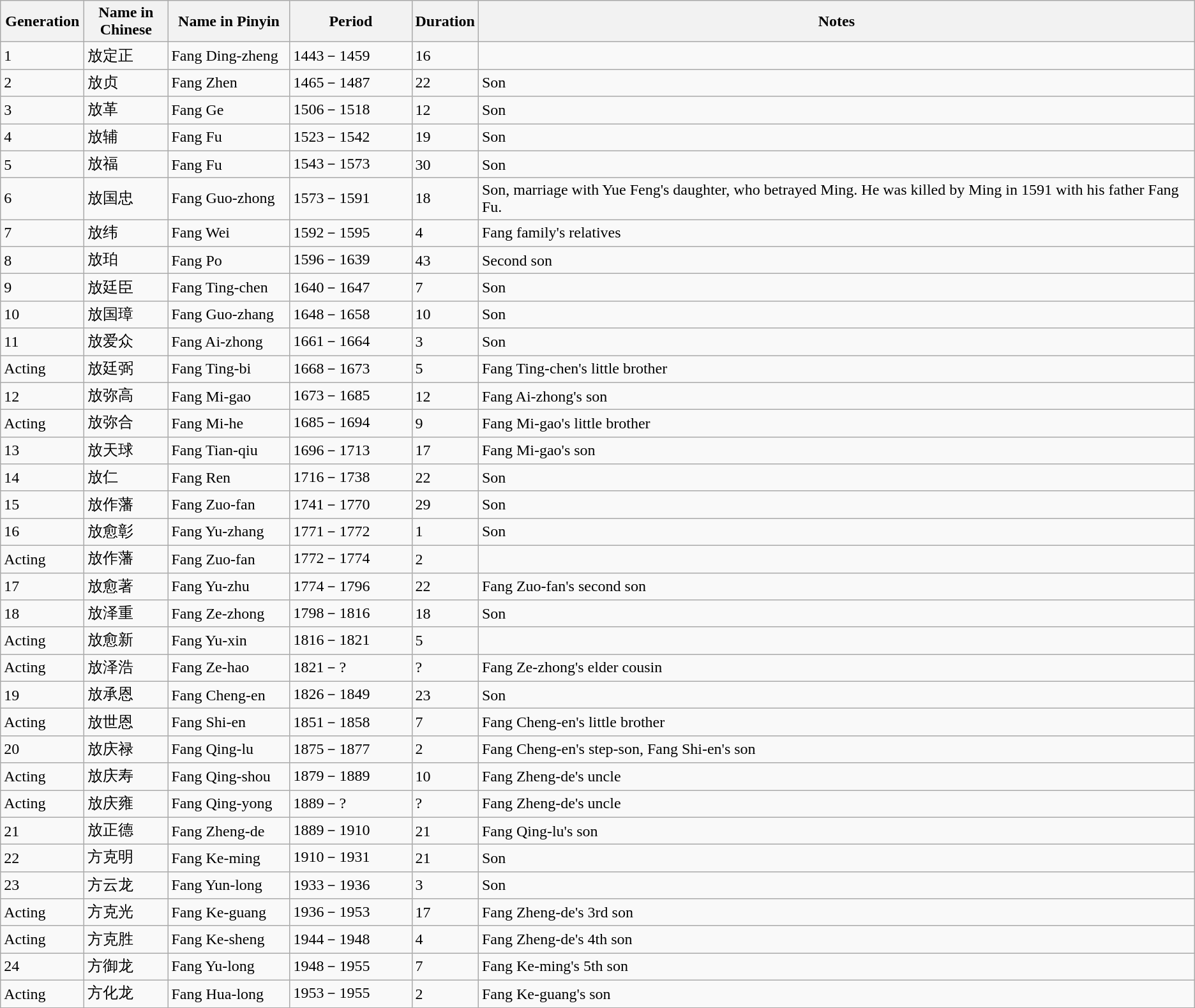<table class="wikitable">
<tr>
<th scope="col" width="80">Generation</th>
<th scope="col" width="80">Name in Chinese</th>
<th scope="col" width="120">Name in Pinyin</th>
<th scope="col" width="120">Period</th>
<th scope="col" width="40">Duration</th>
<th>Notes</th>
</tr>
<tr>
<td>1</td>
<td>放定正</td>
<td>Fang Ding-zheng</td>
<td>1443－1459</td>
<td>16</td>
<td></td>
</tr>
<tr>
<td>2</td>
<td>放贞</td>
<td>Fang Zhen</td>
<td>1465－1487</td>
<td>22</td>
<td>Son</td>
</tr>
<tr>
<td>3</td>
<td>放革</td>
<td>Fang Ge</td>
<td>1506－1518</td>
<td>12</td>
<td>Son</td>
</tr>
<tr>
<td>4</td>
<td>放辅</td>
<td>Fang Fu</td>
<td>1523－1542</td>
<td>19</td>
<td>Son</td>
</tr>
<tr>
<td>5</td>
<td>放福</td>
<td>Fang Fu</td>
<td>1543－1573</td>
<td>30</td>
<td>Son</td>
</tr>
<tr>
<td>6</td>
<td>放国忠</td>
<td>Fang Guo-zhong</td>
<td>1573－1591</td>
<td>18</td>
<td>Son, marriage with Yue Feng's daughter, who betrayed Ming. He was killed by Ming in 1591 with his father Fang Fu.</td>
</tr>
<tr>
<td>7</td>
<td>放纬</td>
<td>Fang Wei</td>
<td>1592－1595</td>
<td>4</td>
<td>Fang family's relatives</td>
</tr>
<tr>
<td>8</td>
<td>放珀</td>
<td>Fang Po</td>
<td>1596－1639</td>
<td>43</td>
<td>Second son</td>
</tr>
<tr>
<td>9</td>
<td>放廷臣</td>
<td>Fang Ting-chen</td>
<td>1640－1647</td>
<td>7</td>
<td>Son</td>
</tr>
<tr>
<td>10</td>
<td>放国璋</td>
<td>Fang Guo-zhang</td>
<td>1648－1658</td>
<td>10</td>
<td>Son</td>
</tr>
<tr>
<td>11</td>
<td>放爱众</td>
<td>Fang Ai-zhong</td>
<td>1661－1664</td>
<td>3</td>
<td>Son</td>
</tr>
<tr>
<td>Acting</td>
<td>放廷弼</td>
<td>Fang Ting-bi</td>
<td>1668－1673</td>
<td>5</td>
<td>Fang Ting-chen's little brother</td>
</tr>
<tr>
<td>12</td>
<td>放弥高</td>
<td>Fang Mi-gao</td>
<td>1673－1685</td>
<td>12</td>
<td>Fang Ai-zhong's son</td>
</tr>
<tr>
<td>Acting</td>
<td>放弥合</td>
<td>Fang Mi-he</td>
<td>1685－1694</td>
<td>9</td>
<td>Fang Mi-gao's little brother</td>
</tr>
<tr>
<td>13</td>
<td>放天球</td>
<td>Fang Tian-qiu</td>
<td>1696－1713</td>
<td>17</td>
<td>Fang Mi-gao's son</td>
</tr>
<tr>
<td>14</td>
<td>放仁</td>
<td>Fang Ren</td>
<td>1716－1738</td>
<td>22</td>
<td>Son</td>
</tr>
<tr>
<td>15</td>
<td>放作藩</td>
<td>Fang Zuo-fan</td>
<td>1741－1770</td>
<td>29</td>
<td>Son</td>
</tr>
<tr>
<td>16</td>
<td>放愈彰</td>
<td>Fang Yu-zhang</td>
<td>1771－1772</td>
<td>1</td>
<td>Son</td>
</tr>
<tr>
<td>Acting</td>
<td>放作藩</td>
<td>Fang Zuo-fan</td>
<td>1772－1774</td>
<td>2</td>
<td></td>
</tr>
<tr>
<td>17</td>
<td>放愈著</td>
<td>Fang Yu-zhu</td>
<td>1774－1796</td>
<td>22</td>
<td>Fang Zuo-fan's second son</td>
</tr>
<tr>
<td>18</td>
<td>放泽重</td>
<td>Fang Ze-zhong</td>
<td>1798－1816</td>
<td>18</td>
<td>Son</td>
</tr>
<tr>
<td>Acting</td>
<td>放愈新</td>
<td>Fang Yu-xin</td>
<td>1816－1821</td>
<td>5</td>
<td></td>
</tr>
<tr>
<td>Acting</td>
<td>放泽浩</td>
<td>Fang Ze-hao</td>
<td>1821－?</td>
<td>?</td>
<td>Fang Ze-zhong's elder cousin</td>
</tr>
<tr>
<td>19</td>
<td>放承恩</td>
<td>Fang Cheng-en</td>
<td>1826－1849</td>
<td>23</td>
<td>Son</td>
</tr>
<tr>
<td>Acting</td>
<td>放世恩</td>
<td>Fang Shi-en</td>
<td>1851－1858</td>
<td>7</td>
<td>Fang Cheng-en's little brother</td>
</tr>
<tr>
<td>20</td>
<td>放庆禄</td>
<td>Fang Qing-lu</td>
<td>1875－1877</td>
<td>2</td>
<td>Fang Cheng-en's step-son, Fang Shi-en's son</td>
</tr>
<tr>
<td>Acting</td>
<td>放庆寿</td>
<td>Fang Qing-shou</td>
<td>1879－1889</td>
<td>10</td>
<td>Fang Zheng-de's uncle</td>
</tr>
<tr>
<td>Acting</td>
<td>放庆雍</td>
<td>Fang Qing-yong</td>
<td>1889－?</td>
<td>?</td>
<td>Fang Zheng-de's uncle</td>
</tr>
<tr>
<td>21</td>
<td>放正德</td>
<td>Fang Zheng-de</td>
<td>1889－1910</td>
<td>21</td>
<td>Fang Qing-lu's son</td>
</tr>
<tr>
<td>22</td>
<td>方克明</td>
<td>Fang Ke-ming</td>
<td>1910－1931</td>
<td>21</td>
<td>Son</td>
</tr>
<tr>
<td>23</td>
<td>方云龙</td>
<td>Fang Yun-long</td>
<td>1933－1936</td>
<td>3</td>
<td>Son</td>
</tr>
<tr>
<td>Acting</td>
<td>方克光</td>
<td>Fang Ke-guang</td>
<td>1936－1953</td>
<td>17</td>
<td>Fang Zheng-de's 3rd son</td>
</tr>
<tr>
<td>Acting</td>
<td>方克胜</td>
<td>Fang Ke-sheng</td>
<td>1944－1948</td>
<td>4</td>
<td>Fang Zheng-de's 4th son</td>
</tr>
<tr>
<td>24</td>
<td>方御龙</td>
<td>Fang Yu-long</td>
<td>1948－1955</td>
<td>7</td>
<td>Fang Ke-ming's 5th son</td>
</tr>
<tr>
<td>Acting</td>
<td>方化龙</td>
<td>Fang Hua-long</td>
<td>1953－1955</td>
<td>2</td>
<td>Fang Ke-guang's son</td>
</tr>
</table>
